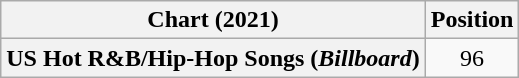<table class="wikitable plainrowheaders" style="text-align:center">
<tr>
<th scope="col">Chart (2021)</th>
<th scope="col">Position</th>
</tr>
<tr>
<th scope="row">US Hot R&B/Hip-Hop Songs (<em>Billboard</em>)</th>
<td>96</td>
</tr>
</table>
